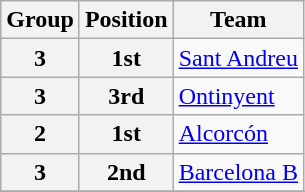<table class="wikitable">
<tr>
<th>Group</th>
<th>Position</th>
<th>Team</th>
</tr>
<tr>
<th>3</th>
<th>1st</th>
<td><a href='#'>Sant Andreu</a></td>
</tr>
<tr>
<th>3</th>
<th>3rd</th>
<td><a href='#'>Ontinyent</a></td>
</tr>
<tr>
<th>2</th>
<th>1st</th>
<td><a href='#'>Alcorcón</a></td>
</tr>
<tr>
<th>3</th>
<th>2nd</th>
<td><a href='#'>Barcelona B</a></td>
</tr>
<tr>
</tr>
</table>
